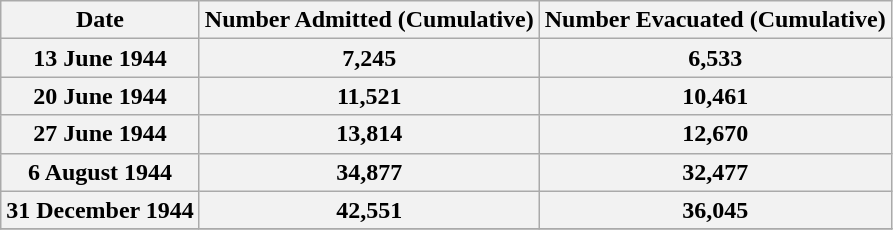<table class="wikitable">
<tr>
<th>Date</th>
<th>Number Admitted (Cumulative)</th>
<th>Number Evacuated (Cumulative)</th>
</tr>
<tr>
<th>13 June 1944</th>
<th>7,245</th>
<th>6,533</th>
</tr>
<tr>
<th>20 June 1944</th>
<th>11,521</th>
<th>10,461</th>
</tr>
<tr>
<th>27 June 1944</th>
<th>13,814</th>
<th>12,670</th>
</tr>
<tr>
<th>6 August 1944</th>
<th>34,877</th>
<th>32,477</th>
</tr>
<tr>
<th>31 December 1944</th>
<th>42,551</th>
<th>36,045</th>
</tr>
<tr>
</tr>
</table>
